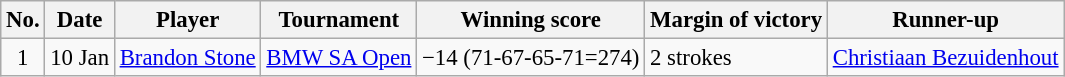<table class="wikitable" style="font-size:95%;">
<tr>
<th>No.</th>
<th>Date</th>
<th>Player</th>
<th>Tournament</th>
<th>Winning score</th>
<th>Margin of victory</th>
<th>Runner-up</th>
</tr>
<tr>
<td align=center>1</td>
<td>10 Jan</td>
<td> <a href='#'>Brandon Stone</a></td>
<td><a href='#'>BMW SA Open</a></td>
<td>−14 (71-67-65-71=274)</td>
<td>2 strokes</td>
<td> <a href='#'>Christiaan Bezuidenhout</a></td>
</tr>
</table>
